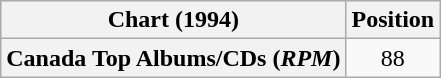<table class="wikitable plainrowheaders">
<tr>
<th scope="col">Chart (1994)</th>
<th scope="col">Position</th>
</tr>
<tr>
<th scope="row">Canada Top Albums/CDs (<em>RPM</em>)</th>
<td align="center">88</td>
</tr>
</table>
